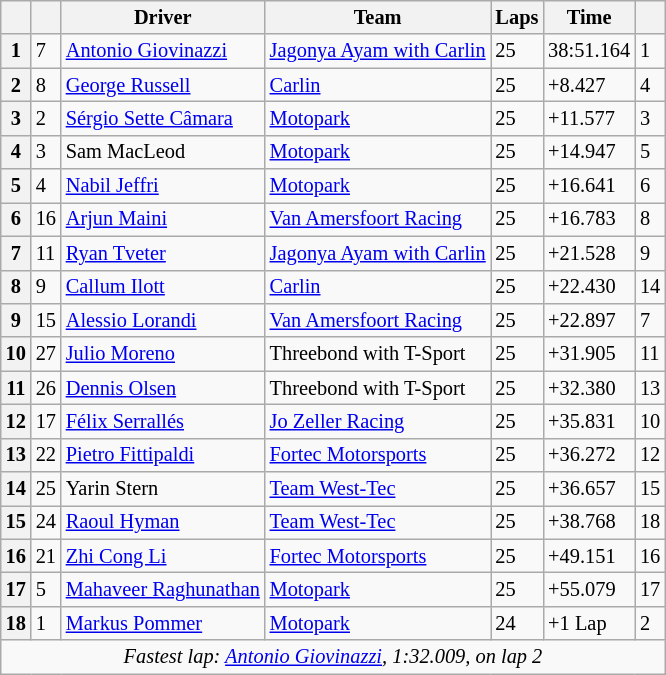<table class="wikitable" style="font-size: 85%;">
<tr>
<th></th>
<th></th>
<th>Driver</th>
<th>Team</th>
<th>Laps</th>
<th>Time</th>
<th></th>
</tr>
<tr>
<th>1</th>
<td>7</td>
<td> <a href='#'>Antonio Giovinazzi</a></td>
<td><a href='#'>Jagonya Ayam with Carlin</a></td>
<td>25</td>
<td>38:51.164</td>
<td>1</td>
</tr>
<tr>
<th>2</th>
<td>8</td>
<td> <a href='#'>George Russell</a></td>
<td><a href='#'>Carlin</a></td>
<td>25</td>
<td>+8.427</td>
<td>4</td>
</tr>
<tr>
<th>3</th>
<td>2</td>
<td> <a href='#'>Sérgio Sette Câmara</a></td>
<td><a href='#'>Motopark</a></td>
<td>25</td>
<td>+11.577</td>
<td>3</td>
</tr>
<tr>
<th>4</th>
<td>3</td>
<td> Sam MacLeod</td>
<td><a href='#'>Motopark</a></td>
<td>25</td>
<td>+14.947</td>
<td>5</td>
</tr>
<tr>
<th>5</th>
<td>4</td>
<td> <a href='#'>Nabil Jeffri</a></td>
<td><a href='#'>Motopark</a></td>
<td>25</td>
<td>+16.641</td>
<td>6</td>
</tr>
<tr>
<th>6</th>
<td>16</td>
<td> <a href='#'>Arjun Maini</a></td>
<td><a href='#'>Van Amersfoort Racing</a></td>
<td>25</td>
<td>+16.783</td>
<td>8</td>
</tr>
<tr>
<th>7</th>
<td>11</td>
<td> <a href='#'>Ryan Tveter</a></td>
<td><a href='#'>Jagonya Ayam with Carlin</a></td>
<td>25</td>
<td>+21.528</td>
<td>9</td>
</tr>
<tr>
<th>8</th>
<td>9</td>
<td> <a href='#'>Callum Ilott</a></td>
<td><a href='#'>Carlin</a></td>
<td>25</td>
<td>+22.430</td>
<td>14</td>
</tr>
<tr>
<th>9</th>
<td>15</td>
<td> <a href='#'>Alessio Lorandi</a></td>
<td><a href='#'>Van Amersfoort Racing</a></td>
<td>25</td>
<td>+22.897</td>
<td>7</td>
</tr>
<tr>
<th>10</th>
<td>27</td>
<td> <a href='#'>Julio Moreno</a></td>
<td>Threebond with T-Sport</td>
<td>25</td>
<td>+31.905</td>
<td>11</td>
</tr>
<tr>
<th>11</th>
<td>26</td>
<td> <a href='#'>Dennis Olsen</a></td>
<td>Threebond with T-Sport</td>
<td>25</td>
<td>+32.380</td>
<td>13</td>
</tr>
<tr>
<th>12</th>
<td>17</td>
<td> <a href='#'>Félix Serrallés</a></td>
<td><a href='#'>Jo Zeller Racing</a></td>
<td>25</td>
<td>+35.831</td>
<td>10</td>
</tr>
<tr>
<th>13</th>
<td>22</td>
<td> <a href='#'>Pietro Fittipaldi</a></td>
<td><a href='#'>Fortec Motorsports</a></td>
<td>25</td>
<td>+36.272</td>
<td>12</td>
</tr>
<tr>
<th>14</th>
<td>25</td>
<td> Yarin Stern</td>
<td><a href='#'>Team West-Tec</a></td>
<td>25</td>
<td>+36.657</td>
<td>15</td>
</tr>
<tr>
<th>15</th>
<td>24</td>
<td> <a href='#'>Raoul Hyman</a></td>
<td><a href='#'>Team West-Tec</a></td>
<td>25</td>
<td>+38.768</td>
<td>18</td>
</tr>
<tr>
<th>16</th>
<td>21</td>
<td> <a href='#'>Zhi Cong Li</a></td>
<td><a href='#'>Fortec Motorsports</a></td>
<td>25</td>
<td>+49.151</td>
<td>16</td>
</tr>
<tr>
<th>17</th>
<td>5</td>
<td> <a href='#'>Mahaveer Raghunathan</a></td>
<td><a href='#'>Motopark</a></td>
<td>25</td>
<td>+55.079</td>
<td>17</td>
</tr>
<tr>
<th>18</th>
<td>1</td>
<td> <a href='#'>Markus Pommer</a></td>
<td><a href='#'>Motopark</a></td>
<td>24</td>
<td>+1 Lap</td>
<td>2</td>
</tr>
<tr>
<td colspan=7 align=center><em>Fastest lap: <a href='#'>Antonio Giovinazzi</a>, 1:32.009,  on lap 2</em></td>
</tr>
</table>
